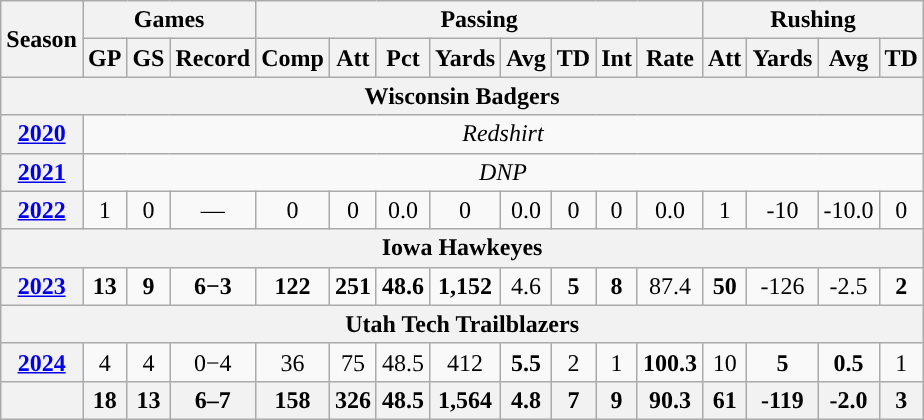<table class="wikitable" style="text-align:center;">
<tr>
<th rowspan="2">Season</th>
<th colspan="3">Games</th>
<th colspan="8">Passing</th>
<th colspan="5">Rushing</th>
</tr>
<tr>
<th>GP</th>
<th>GS</th>
<th>Record</th>
<th>Comp</th>
<th>Att</th>
<th>Pct</th>
<th>Yards</th>
<th>Avg</th>
<th>TD</th>
<th>Int</th>
<th>Rate</th>
<th>Att</th>
<th>Yards</th>
<th>Avg</th>
<th>TD</th>
</tr>
<tr>
<th colspan="16">Wisconsin Badgers</th>
</tr>
<tr>
<th><a href='#'>2020</a></th>
<td colspan="16"><em>Redshirt </em></td>
</tr>
<tr>
<th><a href='#'>2021</a></th>
<td colspan="16"><em>DNP</em></td>
</tr>
<tr>
<th><a href='#'>2022</a></th>
<td>1</td>
<td>0</td>
<td>—</td>
<td>0</td>
<td>0</td>
<td>0.0</td>
<td>0</td>
<td>0.0</td>
<td>0</td>
<td>0</td>
<td>0.0</td>
<td>1</td>
<td>-10</td>
<td>-10.0</td>
<td>0</td>
</tr>
<tr>
<th colspan="16">Iowa Hawkeyes</th>
</tr>
<tr>
<th><a href='#'>2023</a></th>
<td><strong>13</strong></td>
<td><strong>9</strong></td>
<td><strong>6−3</strong></td>
<td><strong>122</strong></td>
<td><strong>251</strong></td>
<td><strong>48.6</strong></td>
<td><strong>1,152</strong></td>
<td>4.6</td>
<td><strong>5</strong></td>
<td><strong>8</strong></td>
<td>87.4</td>
<td><strong>50</strong></td>
<td>-126</td>
<td>-2.5</td>
<td><strong>2</strong></td>
</tr>
<tr>
<th colspan="16">Utah Tech Trailblazers</th>
</tr>
<tr>
<th><a href='#'>2024</a></th>
<td>4</td>
<td>4</td>
<td>0−4</td>
<td>36</td>
<td>75</td>
<td>48.5</td>
<td>412</td>
<td><strong>5.5</strong></td>
<td>2</td>
<td>1</td>
<td><strong>100.3</strong></td>
<td>10</td>
<td><strong>5</strong></td>
<td><strong>0.5</strong></td>
<td>1</td>
</tr>
<tr>
<th></th>
<th>18</th>
<th>13</th>
<th>6–7</th>
<th>158</th>
<th>326</th>
<th>48.5</th>
<th>1,564</th>
<th>4.8</th>
<th>7</th>
<th>9</th>
<th>90.3</th>
<th>61</th>
<th>-119</th>
<th>-2.0</th>
<th>3</th>
</tr>
</table>
